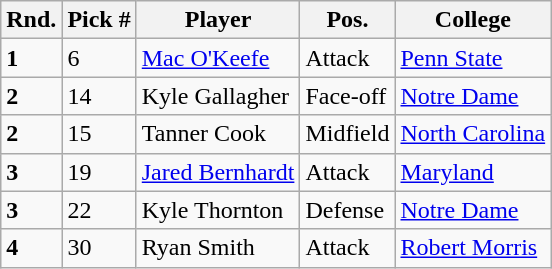<table class="wikitable">
<tr>
<th>Rnd.</th>
<th>Pick #</th>
<th>Player</th>
<th>Pos.</th>
<th>College</th>
</tr>
<tr>
<td><strong>1</strong></td>
<td>6</td>
<td><a href='#'>Mac O'Keefe</a></td>
<td>Attack</td>
<td><a href='#'>Penn State</a></td>
</tr>
<tr>
<td><strong>2</strong></td>
<td>14</td>
<td>Kyle Gallagher</td>
<td>Face-off</td>
<td><a href='#'>Notre Dame</a></td>
</tr>
<tr>
<td><strong>2</strong></td>
<td>15</td>
<td>Tanner Cook</td>
<td>Midfield</td>
<td><a href='#'>North Carolina</a></td>
</tr>
<tr>
<td><strong>3</strong></td>
<td>19</td>
<td><a href='#'>Jared Bernhardt</a></td>
<td>Attack</td>
<td><a href='#'>Maryland</a></td>
</tr>
<tr>
<td><strong>3</strong></td>
<td>22</td>
<td>Kyle Thornton</td>
<td>Defense</td>
<td><a href='#'>Notre Dame</a></td>
</tr>
<tr>
<td><strong>4</strong></td>
<td>30</td>
<td>Ryan Smith</td>
<td>Attack</td>
<td><a href='#'>Robert Morris</a></td>
</tr>
</table>
